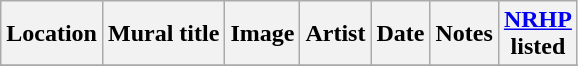<table class="wikitable sortable">
<tr>
<th>Location</th>
<th>Mural title</th>
<th>Image</th>
<th>Artist</th>
<th>Date</th>
<th>Notes</th>
<th><a href='#'>NRHP</a><br>listed</th>
</tr>
<tr>
</tr>
</table>
